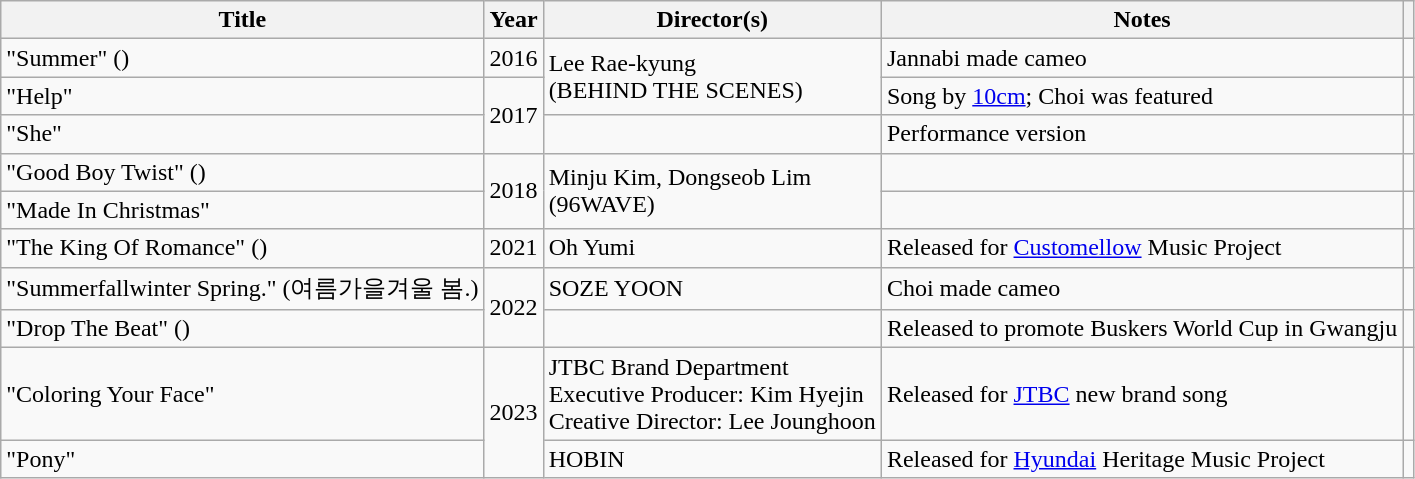<table class="wikitable sortable plainrowheaders" style="text-align:left;">
<tr>
<th scope="col">Title</th>
<th scope="col">Year</th>
<th scope="col">Director(s)</th>
<th scope="col">Notes</th>
<th scope="col"></th>
</tr>
<tr>
<td>"Summer" ()</td>
<td>2016</td>
<td rowspan="2">Lee Rae-kyung<br> (BEHIND THE SCENES)</td>
<td>Jannabi made cameo</td>
<td style="text-align:center"></td>
</tr>
<tr>
<td>"Help"</td>
<td rowspan="2">2017</td>
<td>Song by <a href='#'>10cm</a>; Choi was featured</td>
<td style="text-align:center"></td>
</tr>
<tr>
<td>"She"</td>
<td></td>
<td>Performance version</td>
<td style="text-align:center"></td>
</tr>
<tr>
<td>"Good Boy Twist" ()</td>
<td rowspan="2">2018</td>
<td rowspan="2">Minju Kim, Dongseob Lim<br> (96WAVE)</td>
<td></td>
<td style="text-align:center"></td>
</tr>
<tr>
<td>"Made In Christmas"</td>
<td></td>
<td style="text-align:center"></td>
</tr>
<tr>
<td>"The King Of Romance" ()</td>
<td>2021</td>
<td>Oh Yumi</td>
<td>Released for <a href='#'>Customellow</a> Music Project</td>
<td style="text-align:center"></td>
</tr>
<tr>
<td>"Summerfallwinter Spring." (여름가을겨울 봄.)</td>
<td rowspan="2">2022</td>
<td>SOZE YOON</td>
<td>Choi made cameo</td>
<td style="text-align:center"></td>
</tr>
<tr>
<td>"Drop The Beat" ()</td>
<td></td>
<td>Released to promote Buskers World Cup in Gwangju</td>
<td style="text-align:center"></td>
</tr>
<tr>
<td>"Coloring Your Face"</td>
<td rowspan="2">2023</td>
<td>JTBC Brand Department<br>Executive Producer: Kim Hyejin<br> Creative Director: Lee Jounghoon</td>
<td>Released for <a href='#'>JTBC</a> new brand song</td>
<td style="text-align:center"></td>
</tr>
<tr>
<td>"Pony"</td>
<td>HOBIN</td>
<td>Released for <a href='#'>Hyundai</a> Heritage Music Project</td>
<td style="text-align:center"></td>
</tr>
</table>
